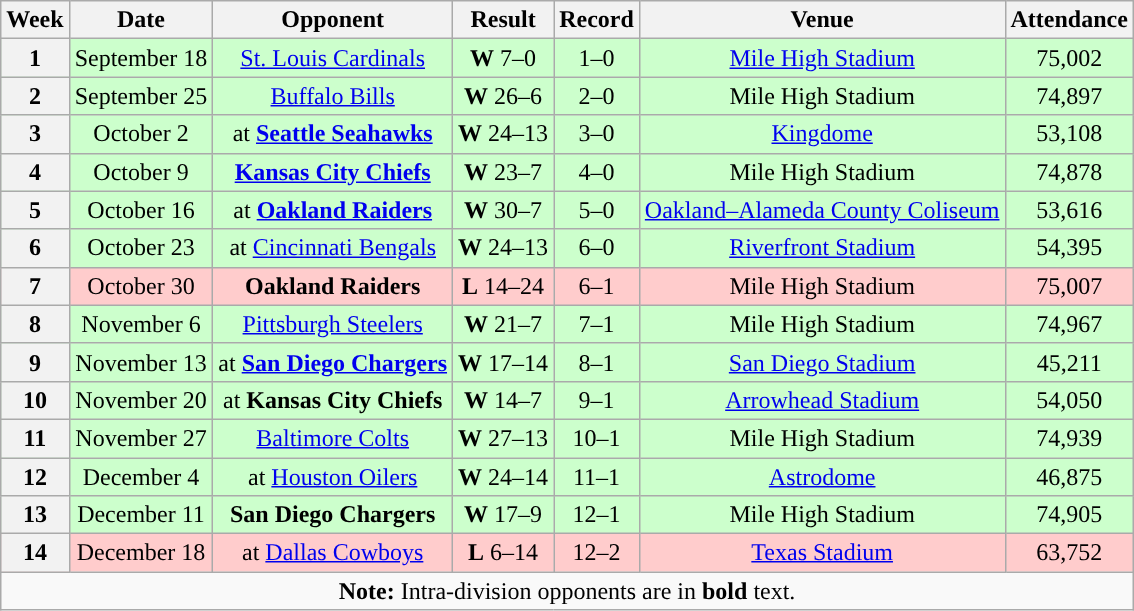<table class="wikitable" style="text-align:center">
<tr>
<th>Week</th>
<th>Date</th>
<th>Opponent</th>
<th>Result</th>
<th>Record</th>
<th>Venue</th>
<th>Attendance</th>
</tr>
<tr style="background:#cfc">
<th>1</th>
<td>September 18</td>
<td><a href='#'>St. Louis Cardinals</a></td>
<td><strong>W</strong> 7–0</td>
<td>1–0</td>
<td><a href='#'>Mile High Stadium</a></td>
<td>75,002</td>
</tr>
<tr style="background:#cfc">
<th>2</th>
<td>September 25</td>
<td><a href='#'>Buffalo Bills</a></td>
<td><strong>W</strong> 26–6</td>
<td>2–0</td>
<td>Mile High Stadium</td>
<td>74,897</td>
</tr>
<tr style="background:#cfc">
<th>3</th>
<td>October 2</td>
<td>at <strong><a href='#'>Seattle Seahawks</a></strong></td>
<td><strong>W</strong> 24–13</td>
<td>3–0</td>
<td><a href='#'>Kingdome</a></td>
<td>53,108</td>
</tr>
<tr style="background:#cfc">
<th>4</th>
<td>October 9</td>
<td><strong><a href='#'>Kansas City Chiefs</a></strong></td>
<td><strong>W</strong> 23–7</td>
<td>4–0</td>
<td>Mile High Stadium</td>
<td>74,878</td>
</tr>
<tr style="background:#cfc">
<th>5</th>
<td>October 16</td>
<td>at <strong><a href='#'>Oakland Raiders</a></strong></td>
<td><strong>W</strong> 30–7</td>
<td>5–0</td>
<td><a href='#'>Oakland–Alameda County Coliseum</a></td>
<td>53,616</td>
</tr>
<tr style="background:#cfc">
<th>6</th>
<td>October 23</td>
<td>at <a href='#'>Cincinnati Bengals</a></td>
<td><strong>W</strong> 24–13</td>
<td>6–0</td>
<td><a href='#'>Riverfront Stadium</a></td>
<td>54,395</td>
</tr>
<tr style="background:#fcc">
<th>7</th>
<td>October 30</td>
<td><strong>Oakland Raiders</strong></td>
<td><strong>L</strong> 14–24</td>
<td>6–1</td>
<td>Mile High Stadium</td>
<td>75,007</td>
</tr>
<tr style="background:#cfc">
<th>8</th>
<td>November 6</td>
<td><a href='#'>Pittsburgh Steelers</a></td>
<td><strong>W</strong> 21–7</td>
<td>7–1</td>
<td>Mile High Stadium</td>
<td>74,967</td>
</tr>
<tr style="background:#cfc">
<th>9</th>
<td>November 13</td>
<td>at <strong><a href='#'>San Diego Chargers</a></strong></td>
<td><strong>W</strong> 17–14</td>
<td>8–1</td>
<td><a href='#'>San Diego Stadium</a></td>
<td>45,211</td>
</tr>
<tr style="background:#cfc">
<th>10</th>
<td>November 20</td>
<td>at <strong>Kansas City Chiefs</strong></td>
<td><strong>W</strong> 14–7</td>
<td>9–1</td>
<td><a href='#'>Arrowhead Stadium</a></td>
<td>54,050</td>
</tr>
<tr style="background:#cfc">
<th>11</th>
<td>November 27</td>
<td><a href='#'>Baltimore Colts</a></td>
<td><strong>W</strong> 27–13</td>
<td>10–1</td>
<td>Mile High Stadium</td>
<td>74,939</td>
</tr>
<tr style="background:#cfc">
<th>12</th>
<td>December 4</td>
<td>at <a href='#'>Houston Oilers</a></td>
<td><strong>W</strong> 24–14</td>
<td>11–1</td>
<td><a href='#'>Astrodome</a></td>
<td>46,875</td>
</tr>
<tr style="background:#cfc">
<th>13</th>
<td>December 11</td>
<td><strong>San Diego Chargers</strong></td>
<td><strong>W</strong> 17–9</td>
<td>12–1</td>
<td>Mile High Stadium</td>
<td>74,905</td>
</tr>
<tr style="background:#fcc">
<th>14</th>
<td>December 18</td>
<td>at <a href='#'>Dallas Cowboys</a></td>
<td><strong>L</strong> 6–14</td>
<td>12–2</td>
<td><a href='#'>Texas Stadium</a></td>
<td>63,752</td>
</tr>
<tr>
<td colspan="8"><strong>Note:</strong> Intra-division opponents are in <strong>bold</strong> text.</td>
</tr>
</table>
